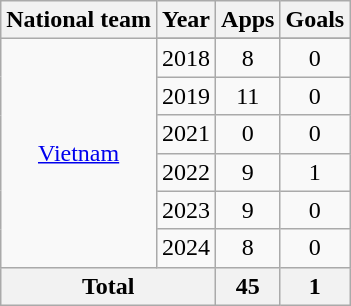<table class=wikitable style=text-align:center>
<tr>
<th>National team</th>
<th>Year</th>
<th>Apps</th>
<th>Goals</th>
</tr>
<tr>
<td rowspan=7><a href='#'>Vietnam</a></td>
</tr>
<tr>
<td>2018</td>
<td>8</td>
<td>0</td>
</tr>
<tr>
<td>2019</td>
<td>11</td>
<td>0</td>
</tr>
<tr>
<td>2021</td>
<td>0</td>
<td>0</td>
</tr>
<tr>
<td>2022</td>
<td>9</td>
<td>1</td>
</tr>
<tr>
<td>2023</td>
<td>9</td>
<td>0</td>
</tr>
<tr>
<td>2024</td>
<td>8</td>
<td>0</td>
</tr>
<tr>
<th colspan=2>Total</th>
<th>45</th>
<th>1</th>
</tr>
</table>
